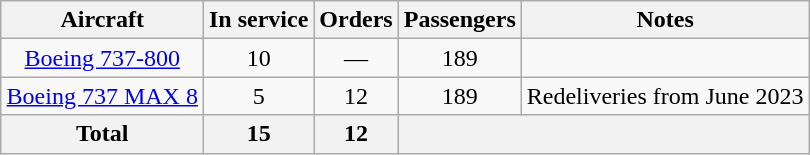<table class="wikitable" style="margin:1em auto; border-collapse:collapse;text-align:center">
<tr>
<th>Aircraft</th>
<th>In service</th>
<th>Orders</th>
<th>Passengers</th>
<th>Notes</th>
</tr>
<tr>
<td><a href='#'>Boeing 737-800</a></td>
<td>10</td>
<td>—</td>
<td>189</td>
<td></td>
</tr>
<tr>
<td><a href='#'>Boeing 737 MAX 8</a></td>
<td>5</td>
<td>12</td>
<td>189</td>
<td>Redeliveries from June 2023</td>
</tr>
<tr>
<th>Total</th>
<th>15</th>
<th>12</th>
<th colspan="2"></th>
</tr>
</table>
